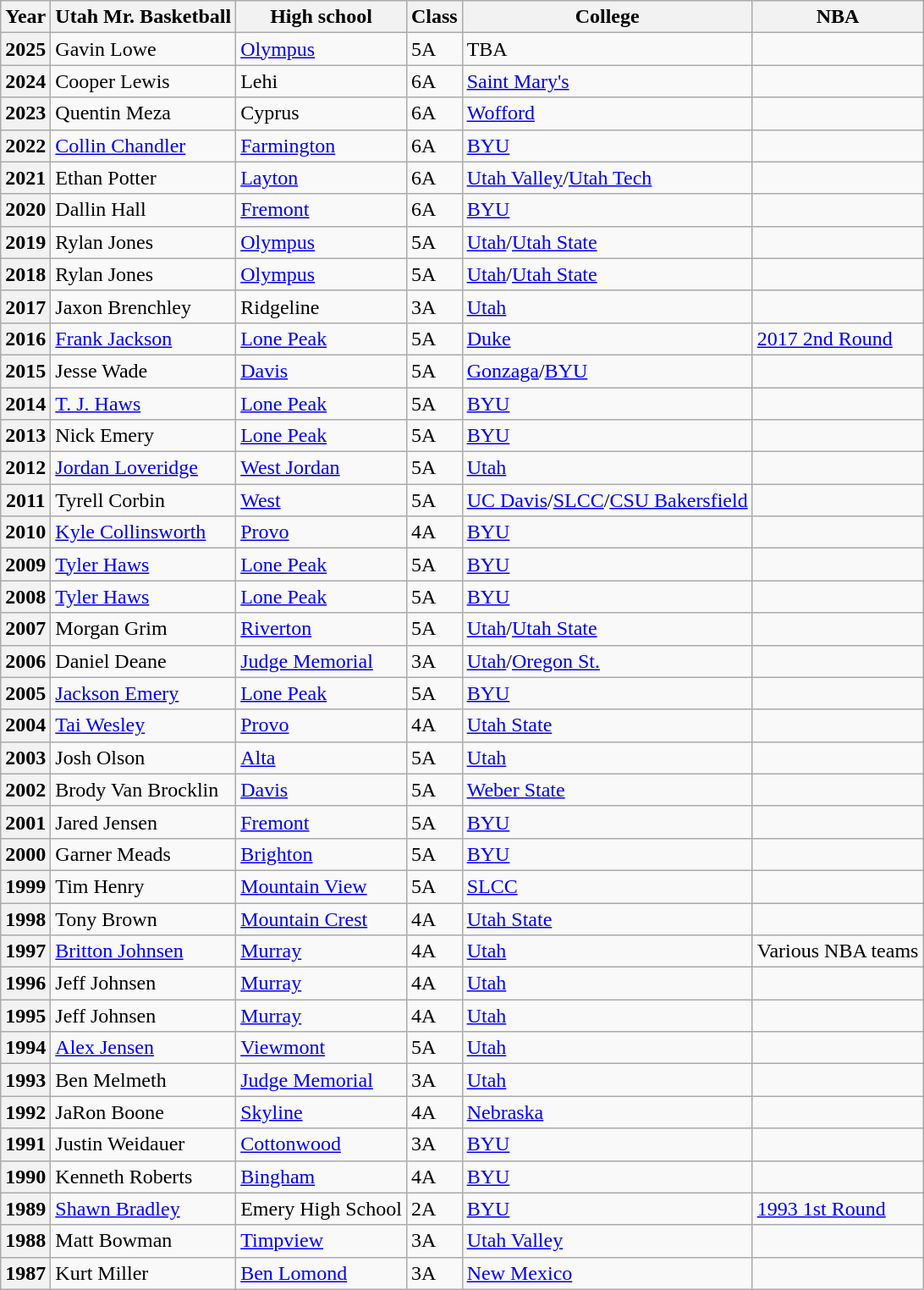<table class="wikitable sortable">
<tr>
<th scope = "col">Year</th>
<th scope = "col">Utah Mr. Basketball</th>
<th scope = "col">High school</th>
<th scope = "col">Class</th>
<th scope = "col">College</th>
<th scope = "col">NBA</th>
</tr>
<tr>
<th>2025</th>
<td>Gavin Lowe</td>
<td><a href='#'>Olympus</a></td>
<td>5A</td>
<td>TBA</td>
</tr>
<tr>
<th>2024</th>
<td>Cooper Lewis</td>
<td>Lehi</td>
<td>6A</td>
<td><a href='#'>Saint Mary's</a></td>
<td></td>
</tr>
<tr>
<th>2023</th>
<td>Quentin Meza</td>
<td>Cyprus</td>
<td>6A</td>
<td><a href='#'>Wofford</a></td>
<td></td>
</tr>
<tr>
<th scope = "row">2022</th>
<td><a href='#'>Collin Chandler</a></td>
<td><a href='#'>Farmington</a></td>
<td>6A</td>
<td><a href='#'>BYU</a></td>
<td></td>
</tr>
<tr>
<th scope = "row">2021</th>
<td>Ethan Potter</td>
<td><a href='#'>Layton</a></td>
<td>6A</td>
<td><a href='#'>Utah Valley</a>/<a href='#'>Utah Tech</a></td>
<td></td>
</tr>
<tr>
<th scope = "row">2020</th>
<td>Dallin Hall</td>
<td><a href='#'>Fremont</a></td>
<td>6A</td>
<td><a href='#'>BYU</a></td>
<td></td>
</tr>
<tr>
<th scope = "row">2019</th>
<td>Rylan Jones</td>
<td><a href='#'>Olympus</a></td>
<td>5A</td>
<td><a href='#'>Utah</a>/<a href='#'>Utah State</a></td>
<td></td>
</tr>
<tr>
<th scope = "row">2018</th>
<td>Rylan Jones</td>
<td><a href='#'>Olympus</a></td>
<td>5A</td>
<td><a href='#'>Utah</a>/<a href='#'>Utah State</a></td>
<td></td>
</tr>
<tr>
<th scope = "row">2017</th>
<td>Jaxon Brenchley</td>
<td>Ridgeline</td>
<td>3A</td>
<td><a href='#'>Utah</a></td>
<td></td>
</tr>
<tr>
<th scope = "row">2016</th>
<td><a href='#'>Frank Jackson</a></td>
<td><a href='#'>Lone Peak</a></td>
<td>5A</td>
<td><a href='#'>Duke</a></td>
<td><a href='#'> 2017 2nd Round</a></td>
</tr>
<tr>
<th scope = "row">2015</th>
<td>Jesse Wade</td>
<td><a href='#'>Davis</a></td>
<td>5A</td>
<td><a href='#'>Gonzaga</a>/<a href='#'>BYU</a></td>
<td></td>
</tr>
<tr>
<th scope = "row">2014</th>
<td><a href='#'>T. J. Haws</a></td>
<td><a href='#'>Lone Peak</a></td>
<td>5A</td>
<td><a href='#'>BYU</a></td>
<td></td>
</tr>
<tr>
<th scope = "row">2013</th>
<td>Nick Emery</td>
<td><a href='#'>Lone Peak</a></td>
<td>5A</td>
<td><a href='#'>BYU</a></td>
<td></td>
</tr>
<tr>
<th scope = "row">2012</th>
<td><a href='#'>Jordan Loveridge</a></td>
<td><a href='#'>West Jordan</a></td>
<td>5A</td>
<td><a href='#'>Utah</a></td>
<td></td>
</tr>
<tr>
<th scope = "row">2011</th>
<td>Tyrell Corbin</td>
<td><a href='#'>West</a></td>
<td>5A</td>
<td><a href='#'>UC Davis</a>/<a href='#'>SLCC</a>/<a href='#'>CSU Bakersfield</a></td>
<td></td>
</tr>
<tr>
<th scope = "row">2010</th>
<td><a href='#'>Kyle Collinsworth</a></td>
<td><a href='#'>Provo</a></td>
<td>4A</td>
<td><a href='#'>BYU</a></td>
<td></td>
</tr>
<tr>
<th scope = "row">2009</th>
<td><a href='#'>Tyler Haws</a></td>
<td><a href='#'>Lone Peak</a></td>
<td>5A</td>
<td><a href='#'>BYU</a></td>
<td></td>
</tr>
<tr>
<th scope = "row">2008</th>
<td><a href='#'>Tyler Haws</a></td>
<td><a href='#'>Lone Peak</a></td>
<td>5A</td>
<td><a href='#'>BYU</a></td>
<td></td>
</tr>
<tr>
<th scope = "row">2007</th>
<td>Morgan Grim</td>
<td><a href='#'>Riverton</a></td>
<td>5A</td>
<td><a href='#'>Utah</a>/<a href='#'>Utah State</a></td>
<td></td>
</tr>
<tr>
<th scope = "row">2006</th>
<td>Daniel Deane</td>
<td><a href='#'>Judge Memorial</a></td>
<td>3A</td>
<td><a href='#'>Utah</a>/<a href='#'>Oregon St.</a></td>
<td></td>
</tr>
<tr>
<th scope = "row">2005</th>
<td><a href='#'>Jackson Emery</a></td>
<td><a href='#'>Lone Peak</a></td>
<td>5A</td>
<td><a href='#'>BYU</a></td>
<td></td>
</tr>
<tr>
<th scope = "row">2004</th>
<td><a href='#'>Tai Wesley</a></td>
<td><a href='#'>Provo</a></td>
<td>4A</td>
<td><a href='#'>Utah State</a></td>
<td></td>
</tr>
<tr>
<th scope = "row">2003</th>
<td>Josh Olson</td>
<td><a href='#'>Alta</a></td>
<td>5A</td>
<td><a href='#'>Utah</a></td>
<td></td>
</tr>
<tr>
<th scope = "row">2002</th>
<td>Brody Van Brocklin</td>
<td><a href='#'>Davis</a></td>
<td>5A</td>
<td><a href='#'>Weber State</a></td>
<td></td>
</tr>
<tr>
<th scope = "row">2001</th>
<td>Jared Jensen</td>
<td><a href='#'>Fremont</a></td>
<td>5A</td>
<td><a href='#'>BYU</a></td>
<td></td>
</tr>
<tr>
<th scope = "row">2000</th>
<td>Garner Meads</td>
<td><a href='#'>Brighton</a></td>
<td>5A</td>
<td><a href='#'>BYU</a></td>
<td></td>
</tr>
<tr>
<th scope = "row">1999</th>
<td>Tim Henry</td>
<td><a href='#'>Mountain View</a></td>
<td>5A</td>
<td><a href='#'>SLCC</a></td>
<td></td>
</tr>
<tr>
<th scope = "row">1998</th>
<td>Tony Brown</td>
<td><a href='#'>Mountain Crest</a></td>
<td>4A</td>
<td><a href='#'>Utah State</a></td>
<td></td>
</tr>
<tr>
<th scope = "row">1997</th>
<td><a href='#'>Britton Johnsen</a></td>
<td><a href='#'>Murray</a></td>
<td>4A</td>
<td><a href='#'>Utah</a></td>
<td>Various NBA teams</td>
</tr>
<tr>
<th scope = "row">1996</th>
<td>Jeff Johnsen</td>
<td><a href='#'>Murray</a></td>
<td>4A</td>
<td><a href='#'>Utah</a></td>
<td></td>
</tr>
<tr>
<th scope = "row">1995</th>
<td>Jeff Johnsen</td>
<td><a href='#'>Murray</a></td>
<td>4A</td>
<td><a href='#'>Utah</a></td>
<td></td>
</tr>
<tr>
<th scope = "row">1994</th>
<td><a href='#'>Alex Jensen</a></td>
<td><a href='#'>Viewmont</a></td>
<td>5A</td>
<td><a href='#'>Utah</a></td>
<td></td>
</tr>
<tr>
<th scope = "row">1993</th>
<td>Ben Melmeth</td>
<td><a href='#'>Judge Memorial</a></td>
<td>3A</td>
<td><a href='#'>Utah</a></td>
<td></td>
</tr>
<tr>
<th scope = "row">1992</th>
<td>JaRon Boone</td>
<td><a href='#'>Skyline</a></td>
<td>4A</td>
<td><a href='#'>Nebraska</a></td>
<td></td>
</tr>
<tr>
<th scope = "row">1991</th>
<td>Justin Weidauer</td>
<td><a href='#'>Cottonwood</a></td>
<td>3A</td>
<td><a href='#'>BYU</a></td>
<td></td>
</tr>
<tr>
<th scope = "row">1990</th>
<td>Kenneth Roberts</td>
<td><a href='#'>Bingham</a></td>
<td>4A</td>
<td><a href='#'>BYU</a></td>
<td></td>
</tr>
<tr>
<th scope = "row">1989</th>
<td><a href='#'>Shawn Bradley</a></td>
<td>Emery High School</td>
<td>2A</td>
<td><a href='#'>BYU</a></td>
<td><a href='#'> 1993 1st Round</a></td>
</tr>
<tr>
<th scope = "row">1988</th>
<td>Matt Bowman</td>
<td><a href='#'>Timpview</a></td>
<td>3A</td>
<td><a href='#'>Utah Valley</a></td>
<td></td>
</tr>
<tr>
<th scope = "row">1987</th>
<td>Kurt Miller</td>
<td><a href='#'>Ben Lomond</a></td>
<td>3A</td>
<td><a href='#'>New Mexico</a></td>
<td></td>
</tr>
</table>
